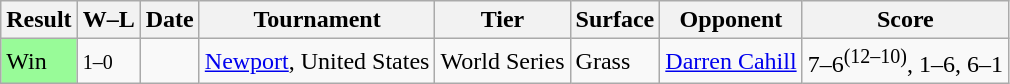<table class="sortable wikitable">
<tr>
<th>Result</th>
<th class="unsortable">W–L</th>
<th>Date</th>
<th>Tournament</th>
<th>Tier</th>
<th>Surface</th>
<th>Opponent</th>
<th class="unsortable">Score</th>
</tr>
<tr>
<td style="background:#98fb98;">Win</td>
<td><small>1–0</small></td>
<td><a href='#'></a></td>
<td><a href='#'>Newport</a>, United States</td>
<td>World Series</td>
<td>Grass</td>
<td> <a href='#'>Darren Cahill</a></td>
<td>7–6<sup>(12–10)</sup>, 1–6, 6–1</td>
</tr>
</table>
